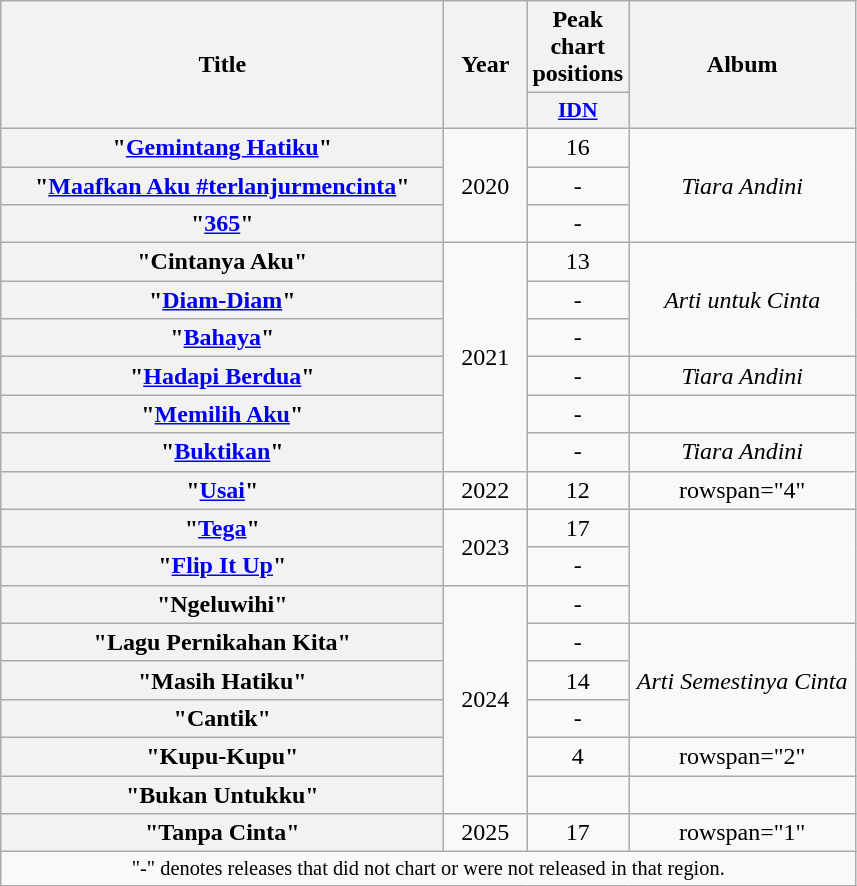<table class="wikitable plainrowheaders" style="text-align:center">
<tr>
<th rowspan="2" scope="col" style="width:18em;">Title</th>
<th rowspan="2" scope="col" style="width:3em;">Year</th>
<th colspan="1" scope="col">Peak chart<br>positions</th>
<th rowspan="2" scope="col" style="width:9em;">Album</th>
</tr>
<tr>
<th scope="col" style="width:3em;font-size:90%"><a href='#'>IDN</a><br></th>
</tr>
<tr>
<th scope="row">"<a href='#'>Gemintang Hatiku</a>"</th>
<td rowspan="3">2020</td>
<td>16</td>
<td rowspan="3"><em>Tiara Andini</em></td>
</tr>
<tr>
<th scope="row">"<a href='#'>Maafkan Aku #terlanjurmencinta</a>"</th>
<td>-</td>
</tr>
<tr>
<th scope="row">"<a href='#'>365</a>"</th>
<td>-</td>
</tr>
<tr>
<th scope="row">"Cintanya Aku"<br></th>
<td rowspan="6">2021</td>
<td>13</td>
<td rowspan="3"><em>Arti untuk Cinta</em></td>
</tr>
<tr>
<th scope="row">"<a href='#'>Diam-Diam</a>"<br></th>
<td>-</td>
</tr>
<tr>
<th scope="row">"<a href='#'>Bahaya</a>"<br></th>
<td>-</td>
</tr>
<tr>
<th scope="row">"<a href='#'>Hadapi Berdua</a>"</th>
<td>-</td>
<td><em>Tiara Andini</em></td>
</tr>
<tr>
<th scope="row">"<a href='#'>Memilih Aku</a>" <br></th>
<td>-</td>
<td></td>
</tr>
<tr>
<th scope="row">"<a href='#'>Buktikan</a>" <br></th>
<td>-</td>
<td><em>Tiara Andini</em></td>
</tr>
<tr>
<th scope="row">"<a href='#'>Usai</a>"</th>
<td>2022</td>
<td>12</td>
<td>rowspan="4" </td>
</tr>
<tr>
<th scope="row">"<a href='#'>Tega</a>"</th>
<td rowspan="2">2023</td>
<td>17</td>
</tr>
<tr>
<th scope="row">"<a href='#'>Flip It Up</a>"</th>
<td>-</td>
</tr>
<tr>
<th scope="row">"Ngeluwihi"</th>
<td rowspan="6">2024</td>
<td>-</td>
</tr>
<tr>
<th scope="row">"Lagu Pernikahan Kita"<br></th>
<td>-</td>
<td rowspan="3"><em>Arti Semestinya Cinta</em></td>
</tr>
<tr>
<th scope="row">"Masih Hatiku"<br></th>
<td>14</td>
</tr>
<tr>
<th scope="row">"Cantik"<br></th>
<td>-</td>
</tr>
<tr>
<th scope="row">"Kupu-Kupu"</th>
<td>4</td>
<td>rowspan="2" </td>
</tr>
<tr>
<th scope="row">"Bukan Untukku"</th>
<td></td>
</tr>
<tr>
<th scope="row">"Tanpa Cinta"<br></th>
<td rowspan="1">2025</td>
<td>17</td>
<td>rowspan="1" </td>
</tr>
<tr>
<td colspan="4" style="font-size:85%">"-" denotes releases that did not chart or were not released in that region.</td>
</tr>
</table>
